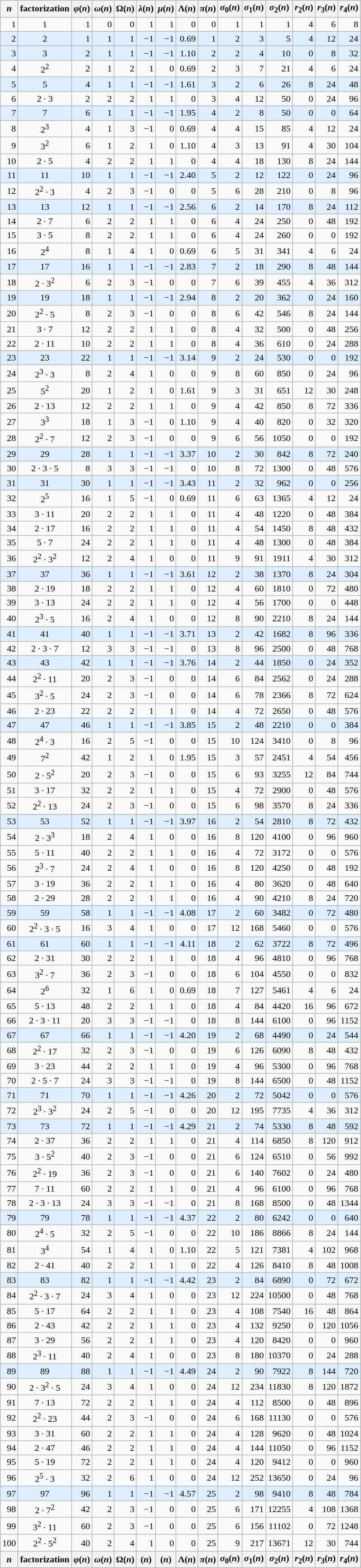<table class="wikitable"  style="text-align:right;">
<tr>
<th><em>n</em></th>
<th>factorization</th>
<th><em>φ</em>(<em>n</em>)</th>
<th><em>ω</em>(<em>n</em>)</th>
<th>Ω(<em>n</em>)</th>
<th><em>λ</em>(<em>n</em>)</th>
<th><em>μ</em>(<em>n</em>)</th>
<th>Λ(<em>n</em>)</th>
<th><em>π</em>(<em>n</em>)</th>
<th><em>σ</em><sub>0</sub>(<em>n</em>)</th>
<th><em>σ</em><sub>1</sub>(<em>n</em>)</th>
<th><em>σ</em><sub>2</sub>(<em>n</em>)</th>
<th><em>r</em><sub>2</sub>(<em>n</em>)</th>
<th><em>r</em><sub>3</sub>(<em>n</em>)</th>
<th><em>r</em><sub>4</sub>(<em>n</em>)</th>
</tr>
<tr>
<td>1</td>
<td style='text-align:center;'>1</td>
<td>1</td>
<td>0</td>
<td>0</td>
<td>1</td>
<td>1</td>
<td>0</td>
<td>0</td>
<td>1</td>
<td>1</td>
<td>1</td>
<td>4</td>
<td>6</td>
<td>8</td>
</tr>
<tr style="background-color:#ddeeff;">
<td>2</td>
<td style='text-align:center;'>2</td>
<td>1</td>
<td>1</td>
<td>1</td>
<td>−1</td>
<td>−1</td>
<td>0.69</td>
<td>1</td>
<td>2</td>
<td>3</td>
<td>5</td>
<td>4</td>
<td>12</td>
<td>24</td>
</tr>
<tr style="background-color:#ddeeff;">
<td>3</td>
<td style='text-align:center;'>3</td>
<td>2</td>
<td>1</td>
<td>1</td>
<td>−1</td>
<td>−1</td>
<td>1.10</td>
<td>2</td>
<td>2</td>
<td>4</td>
<td>10</td>
<td>0</td>
<td>8</td>
<td>32</td>
</tr>
<tr>
<td>4</td>
<td style='text-align:center;'>2<sup>2</sup></td>
<td>2</td>
<td>1</td>
<td>2</td>
<td>1</td>
<td>0</td>
<td>0.69</td>
<td>2</td>
<td>3</td>
<td>7</td>
<td>21</td>
<td>4</td>
<td>6</td>
<td>24</td>
</tr>
<tr style="background-color:#ddeeff;">
<td>5</td>
<td style='text-align:center;'>5</td>
<td>4</td>
<td>1</td>
<td>1</td>
<td>−1</td>
<td>−1</td>
<td>1.61</td>
<td>3</td>
<td>2</td>
<td>6</td>
<td>26</td>
<td>8</td>
<td>24</td>
<td>48</td>
</tr>
<tr>
<td>6</td>
<td style='text-align:center;'>2 · 3</td>
<td>2</td>
<td>2</td>
<td>2</td>
<td>1</td>
<td>1</td>
<td>0</td>
<td>3</td>
<td>4</td>
<td>12</td>
<td>50</td>
<td>0</td>
<td>24</td>
<td>96</td>
</tr>
<tr style="background-color:#ddeeff;">
<td>7</td>
<td style='text-align:center;'>7</td>
<td>6</td>
<td>1</td>
<td>1</td>
<td>−1</td>
<td>−1</td>
<td>1.95</td>
<td>4</td>
<td>2</td>
<td>8</td>
<td>50</td>
<td>0</td>
<td>0</td>
<td>64</td>
</tr>
<tr>
<td>8</td>
<td style='text-align:center;'>2<sup>3</sup></td>
<td>4</td>
<td>1</td>
<td>3</td>
<td>−1</td>
<td>0</td>
<td>0.69</td>
<td>4</td>
<td>4</td>
<td>15</td>
<td>85</td>
<td>4</td>
<td>12</td>
<td>24</td>
</tr>
<tr>
<td>9</td>
<td style='text-align:center;'>3<sup>2</sup></td>
<td>6</td>
<td>1</td>
<td>2</td>
<td>1</td>
<td>0</td>
<td>1.10</td>
<td>4</td>
<td>3</td>
<td>13</td>
<td>91</td>
<td>4</td>
<td>30</td>
<td>104</td>
</tr>
<tr>
<td>10</td>
<td style='text-align:center;'>2 · 5</td>
<td>4</td>
<td>2</td>
<td>2</td>
<td>1</td>
<td>1</td>
<td>0</td>
<td>4</td>
<td>4</td>
<td>18</td>
<td>130</td>
<td>8</td>
<td>24</td>
<td>144</td>
</tr>
<tr style="background-color:#ddeeff;">
<td>11</td>
<td style='text-align:center;'>11</td>
<td>10</td>
<td>1</td>
<td>1</td>
<td>−1</td>
<td>−1</td>
<td>2.40</td>
<td>5</td>
<td>2</td>
<td>12</td>
<td>122</td>
<td>0</td>
<td>24</td>
<td>96</td>
</tr>
<tr>
<td>12</td>
<td style='text-align:center;'>2<sup>2</sup> · 3</td>
<td>4</td>
<td>2</td>
<td>3</td>
<td>−1</td>
<td>0</td>
<td>0</td>
<td>5</td>
<td>6</td>
<td>28</td>
<td>210</td>
<td>0</td>
<td>8</td>
<td>96</td>
</tr>
<tr style="background-color:#ddeeff;">
<td>13</td>
<td style='text-align:center;'>13</td>
<td>12</td>
<td>1</td>
<td>1</td>
<td>−1</td>
<td>−1</td>
<td>2.56</td>
<td>6</td>
<td>2</td>
<td>14</td>
<td>170</td>
<td>8</td>
<td>24</td>
<td>112</td>
</tr>
<tr>
<td>14</td>
<td style='text-align:center;'>2 · 7</td>
<td>6</td>
<td>2</td>
<td>2</td>
<td>1</td>
<td>1</td>
<td>0</td>
<td>6</td>
<td>4</td>
<td>24</td>
<td>250</td>
<td>0</td>
<td>48</td>
<td>192</td>
</tr>
<tr>
<td>15</td>
<td style='text-align:center;'>3 · 5</td>
<td>8</td>
<td>2</td>
<td>2</td>
<td>1</td>
<td>1</td>
<td>0</td>
<td>6</td>
<td>4</td>
<td>24</td>
<td>260</td>
<td>0</td>
<td>0</td>
<td>192</td>
</tr>
<tr>
<td>16</td>
<td style='text-align:center;'>2<sup>4</sup></td>
<td>8</td>
<td>1</td>
<td>4</td>
<td>1</td>
<td>0</td>
<td>0.69</td>
<td>6</td>
<td>5</td>
<td>31</td>
<td>341</td>
<td>4</td>
<td>6</td>
<td>24</td>
</tr>
<tr style="background-color:#ddeeff;">
<td>17</td>
<td style='text-align:center;'>17</td>
<td>16</td>
<td>1</td>
<td>1</td>
<td>−1</td>
<td>−1</td>
<td>2.83</td>
<td>7</td>
<td>2</td>
<td>18</td>
<td>290</td>
<td>8</td>
<td>48</td>
<td>144</td>
</tr>
<tr>
<td>18</td>
<td style='text-align:center;'>2 · 3<sup>2</sup></td>
<td>6</td>
<td>2</td>
<td>3</td>
<td>−1</td>
<td>0</td>
<td>0</td>
<td>7</td>
<td>6</td>
<td>39</td>
<td>455</td>
<td>4</td>
<td>36</td>
<td>312</td>
</tr>
<tr style="background-color:#ddeeff;">
<td>19</td>
<td style='text-align:center;'>19</td>
<td>18</td>
<td>1</td>
<td>1</td>
<td>−1</td>
<td>−1</td>
<td>2.94</td>
<td>8</td>
<td>2</td>
<td>20</td>
<td>362</td>
<td>0</td>
<td>24</td>
<td>160</td>
</tr>
<tr>
<td>20</td>
<td style='text-align:center;'>2<sup>2</sup> · 5</td>
<td>8</td>
<td>2</td>
<td>3</td>
<td>−1</td>
<td>0</td>
<td>0</td>
<td>8</td>
<td>6</td>
<td>42</td>
<td>546</td>
<td>8</td>
<td>24</td>
<td>144</td>
</tr>
<tr>
<td>21</td>
<td style='text-align:center;'>3 · 7</td>
<td>12</td>
<td>2</td>
<td>2</td>
<td>1</td>
<td>1</td>
<td>0</td>
<td>8</td>
<td>4</td>
<td>32</td>
<td>500</td>
<td>0</td>
<td>48</td>
<td>256</td>
</tr>
<tr>
<td>22</td>
<td style='text-align:center;'>2 · 11</td>
<td>10</td>
<td>2</td>
<td>2</td>
<td>1</td>
<td>1</td>
<td>0</td>
<td>8</td>
<td>4</td>
<td>36</td>
<td>610</td>
<td>0</td>
<td>24</td>
<td>288</td>
</tr>
<tr style="background-color:#ddeeff;">
<td>23</td>
<td style='text-align:center;'>23</td>
<td>22</td>
<td>1</td>
<td>1</td>
<td>−1</td>
<td>−1</td>
<td>3.14</td>
<td>9</td>
<td>2</td>
<td>24</td>
<td>530</td>
<td>0</td>
<td>0</td>
<td>192</td>
</tr>
<tr>
<td>24</td>
<td style='text-align:center;'>2<sup>3</sup> · 3</td>
<td>8</td>
<td>2</td>
<td>4</td>
<td>1</td>
<td>0</td>
<td>0</td>
<td>9</td>
<td>8</td>
<td>60</td>
<td>850</td>
<td>0</td>
<td>24</td>
<td>96</td>
</tr>
<tr>
<td>25</td>
<td style='text-align:center;'>5<sup>2</sup></td>
<td>20</td>
<td>1</td>
<td>2</td>
<td>1</td>
<td>0</td>
<td>1.61</td>
<td>9</td>
<td>3</td>
<td>31</td>
<td>651</td>
<td>12</td>
<td>30</td>
<td>248</td>
</tr>
<tr>
<td>26</td>
<td style='text-align:center;'>2 · 13</td>
<td>12</td>
<td>2</td>
<td>2</td>
<td>1</td>
<td>1</td>
<td>0</td>
<td>9</td>
<td>4</td>
<td>42</td>
<td>850</td>
<td>8</td>
<td>72</td>
<td>336</td>
</tr>
<tr>
<td>27</td>
<td style='text-align:center;'>3<sup>3</sup></td>
<td>18</td>
<td>1</td>
<td>3</td>
<td>−1</td>
<td>0</td>
<td>1.10</td>
<td>9</td>
<td>4</td>
<td>40</td>
<td>820</td>
<td>0</td>
<td>32</td>
<td>320</td>
</tr>
<tr>
<td>28</td>
<td style='text-align:center;'>2<sup>2</sup> · 7</td>
<td>12</td>
<td>2</td>
<td>3</td>
<td>−1</td>
<td>0</td>
<td>0</td>
<td>9</td>
<td>6</td>
<td>56</td>
<td>1050</td>
<td>0</td>
<td>0</td>
<td>192</td>
</tr>
<tr style="background-color:#ddeeff;">
<td>29</td>
<td style='text-align:center;'>29</td>
<td>28</td>
<td>1</td>
<td>1</td>
<td>−1</td>
<td>−1</td>
<td>3.37</td>
<td>10</td>
<td>2</td>
<td>30</td>
<td>842</td>
<td>8</td>
<td>72</td>
<td>240</td>
</tr>
<tr>
<td>30</td>
<td style='text-align:center;'>2 · 3 · 5</td>
<td>8</td>
<td>3</td>
<td>3</td>
<td>−1</td>
<td>−1</td>
<td>0</td>
<td>10</td>
<td>8</td>
<td>72</td>
<td>1300</td>
<td>0</td>
<td>48</td>
<td>576</td>
</tr>
<tr style="background-color:#ddeeff;">
<td>31</td>
<td style='text-align:center;'>31</td>
<td>30</td>
<td>1</td>
<td>1</td>
<td>−1</td>
<td>−1</td>
<td>3.43</td>
<td>11</td>
<td>2</td>
<td>32</td>
<td>962</td>
<td>0</td>
<td>0</td>
<td>256</td>
</tr>
<tr>
<td>32</td>
<td style='text-align:center;'>2<sup>5</sup></td>
<td>16</td>
<td>1</td>
<td>5</td>
<td>−1</td>
<td>0</td>
<td>0.69</td>
<td>11</td>
<td>6</td>
<td>63</td>
<td>1365</td>
<td>4</td>
<td>12</td>
<td>24</td>
</tr>
<tr>
<td>33</td>
<td style='text-align:center;'>3 · 11</td>
<td>20</td>
<td>2</td>
<td>2</td>
<td>1</td>
<td>1</td>
<td>0</td>
<td>11</td>
<td>4</td>
<td>48</td>
<td>1220</td>
<td>0</td>
<td>48</td>
<td>384</td>
</tr>
<tr>
<td>34</td>
<td style='text-align:center;'>2 · 17</td>
<td>16</td>
<td>2</td>
<td>2</td>
<td>1</td>
<td>1</td>
<td>0</td>
<td>11</td>
<td>4</td>
<td>54</td>
<td>1450</td>
<td>8</td>
<td>48</td>
<td>432</td>
</tr>
<tr>
<td>35</td>
<td style='text-align:center;'>5 · 7</td>
<td>24</td>
<td>2</td>
<td>2</td>
<td>1</td>
<td>1</td>
<td>0</td>
<td>11</td>
<td>4</td>
<td>48</td>
<td>1300</td>
<td>0</td>
<td>48</td>
<td>384</td>
</tr>
<tr>
<td>36</td>
<td style='text-align:center;'>2<sup>2</sup> · 3<sup>2</sup></td>
<td>12</td>
<td>2</td>
<td>4</td>
<td>1</td>
<td>0</td>
<td>0</td>
<td>11</td>
<td>9</td>
<td>91</td>
<td>1911</td>
<td>4</td>
<td>30</td>
<td>312</td>
</tr>
<tr style="background-color:#ddeeff;">
<td>37</td>
<td style='text-align:center;'>37</td>
<td>36</td>
<td>1</td>
<td>1</td>
<td>−1</td>
<td>−1</td>
<td>3.61</td>
<td>12</td>
<td>2</td>
<td>38</td>
<td>1370</td>
<td>8</td>
<td>24</td>
<td>304</td>
</tr>
<tr>
<td>38</td>
<td style='text-align:center;'>2 · 19</td>
<td>18</td>
<td>2</td>
<td>2</td>
<td>1</td>
<td>1</td>
<td>0</td>
<td>12</td>
<td>4</td>
<td>60</td>
<td>1810</td>
<td>0</td>
<td>72</td>
<td>480</td>
</tr>
<tr>
<td>39</td>
<td style='text-align:center;'>3 · 13</td>
<td>24</td>
<td>2</td>
<td>2</td>
<td>1</td>
<td>1</td>
<td>0</td>
<td>12</td>
<td>4</td>
<td>56</td>
<td>1700</td>
<td>0</td>
<td>0</td>
<td>448</td>
</tr>
<tr>
<td>40</td>
<td style='text-align:center;'>2<sup>3</sup> · 5</td>
<td>16</td>
<td>2</td>
<td>4</td>
<td>1</td>
<td>0</td>
<td>0</td>
<td>12</td>
<td>8</td>
<td>90</td>
<td>2210</td>
<td>8</td>
<td>24</td>
<td>144</td>
</tr>
<tr style="background-color:#ddeeff;">
<td>41</td>
<td style='text-align:center;'>41</td>
<td>40</td>
<td>1</td>
<td>1</td>
<td>−1</td>
<td>−1</td>
<td>3.71</td>
<td>13</td>
<td>2</td>
<td>42</td>
<td>1682</td>
<td>8</td>
<td>96</td>
<td>336</td>
</tr>
<tr>
<td>42</td>
<td style='text-align:center;'>2 · 3 · 7</td>
<td>12</td>
<td>3</td>
<td>3</td>
<td>−1</td>
<td>−1</td>
<td>0</td>
<td>13</td>
<td>8</td>
<td>96</td>
<td>2500</td>
<td>0</td>
<td>48</td>
<td>768</td>
</tr>
<tr style="background-color:#ddeeff;">
<td>43</td>
<td style='text-align:center;'>43</td>
<td>42</td>
<td>1</td>
<td>1</td>
<td>−1</td>
<td>−1</td>
<td>3.76</td>
<td>14</td>
<td>2</td>
<td>44</td>
<td>1850</td>
<td>0</td>
<td>24</td>
<td>352</td>
</tr>
<tr>
<td>44</td>
<td style='text-align:center;'>2<sup>2</sup> · 11</td>
<td>20</td>
<td>2</td>
<td>3</td>
<td>−1</td>
<td>0</td>
<td>0</td>
<td>14</td>
<td>6</td>
<td>84</td>
<td>2562</td>
<td>0</td>
<td>24</td>
<td>288</td>
</tr>
<tr>
<td>45</td>
<td style='text-align:center;'>3<sup>2</sup> · 5</td>
<td>24</td>
<td>2</td>
<td>3</td>
<td>−1</td>
<td>0</td>
<td>0</td>
<td>14</td>
<td>6</td>
<td>78</td>
<td>2366</td>
<td>8</td>
<td>72</td>
<td>624</td>
</tr>
<tr>
<td>46</td>
<td style='text-align:center;'>2 · 23</td>
<td>22</td>
<td>2</td>
<td>2</td>
<td>1</td>
<td>1</td>
<td>0</td>
<td>14</td>
<td>4</td>
<td>72</td>
<td>2650</td>
<td>0</td>
<td>48</td>
<td>576</td>
</tr>
<tr style="background-color:#ddeeff;">
<td>47</td>
<td style='text-align:center;'>47</td>
<td>46</td>
<td>1</td>
<td>1</td>
<td>−1</td>
<td>−1</td>
<td>3.85</td>
<td>15</td>
<td>2</td>
<td>48</td>
<td>2210</td>
<td>0</td>
<td>0</td>
<td>384</td>
</tr>
<tr>
<td>48</td>
<td style='text-align:center;'>2<sup>4</sup> · 3</td>
<td>16</td>
<td>2</td>
<td>5</td>
<td>−1</td>
<td>0</td>
<td>0</td>
<td>15</td>
<td>10</td>
<td>124</td>
<td>3410</td>
<td>0</td>
<td>8</td>
<td>96</td>
</tr>
<tr>
<td>49</td>
<td style='text-align:center;'>7<sup>2</sup></td>
<td>42</td>
<td>1</td>
<td>2</td>
<td>1</td>
<td>0</td>
<td>1.95</td>
<td>15</td>
<td>3</td>
<td>57</td>
<td>2451</td>
<td>4</td>
<td>54</td>
<td>456</td>
</tr>
<tr>
<td>50</td>
<td style='text-align:center;'>2 · 5<sup>2</sup></td>
<td>20</td>
<td>2</td>
<td>3</td>
<td>−1</td>
<td>0</td>
<td>0</td>
<td>15</td>
<td>6</td>
<td>93</td>
<td>3255</td>
<td>12</td>
<td>84</td>
<td>744</td>
</tr>
<tr>
<td>51</td>
<td style='text-align:center;'>3 · 17</td>
<td>32</td>
<td>2</td>
<td>2</td>
<td>1</td>
<td>1</td>
<td>0</td>
<td>15</td>
<td>4</td>
<td>72</td>
<td>2900</td>
<td>0</td>
<td>48</td>
<td>576</td>
</tr>
<tr>
<td>52</td>
<td style='text-align:center;'>2<sup>2</sup> · 13</td>
<td>24</td>
<td>2</td>
<td>3</td>
<td>−1</td>
<td>0</td>
<td>0</td>
<td>15</td>
<td>6</td>
<td>98</td>
<td>3570</td>
<td>8</td>
<td>24</td>
<td>336</td>
</tr>
<tr style="background-color:#ddeeff;">
<td>53</td>
<td style='text-align:center;'>53</td>
<td>52</td>
<td>1</td>
<td>1</td>
<td>−1</td>
<td>−1</td>
<td>3.97</td>
<td>16</td>
<td>2</td>
<td>54</td>
<td>2810</td>
<td>8</td>
<td>72</td>
<td>432</td>
</tr>
<tr>
<td>54</td>
<td style='text-align:center;'>2 · 3<sup>3</sup></td>
<td>18</td>
<td>2</td>
<td>4</td>
<td>1</td>
<td>0</td>
<td>0</td>
<td>16</td>
<td>8</td>
<td>120</td>
<td>4100</td>
<td>0</td>
<td>96</td>
<td>960</td>
</tr>
<tr>
<td>55</td>
<td style='text-align:center;'>5 · 11</td>
<td>40</td>
<td>2</td>
<td>2</td>
<td>1</td>
<td>1</td>
<td>0</td>
<td>16</td>
<td>4</td>
<td>72</td>
<td>3172</td>
<td>0</td>
<td>0</td>
<td>576</td>
</tr>
<tr>
<td>56</td>
<td style='text-align:center;'>2<sup>3</sup> · 7</td>
<td>24</td>
<td>2</td>
<td>4</td>
<td>1</td>
<td>0</td>
<td>0</td>
<td>16</td>
<td>8</td>
<td>120</td>
<td>4250</td>
<td>0</td>
<td>48</td>
<td>192</td>
</tr>
<tr>
<td>57</td>
<td style='text-align:center;'>3 · 19</td>
<td>36</td>
<td>2</td>
<td>2</td>
<td>1</td>
<td>1</td>
<td>0</td>
<td>16</td>
<td>4</td>
<td>80</td>
<td>3620</td>
<td>0</td>
<td>48</td>
<td>640</td>
</tr>
<tr>
<td>58</td>
<td style='text-align:center;'>2 · 29</td>
<td>28</td>
<td>2</td>
<td>2</td>
<td>1</td>
<td>1</td>
<td>0</td>
<td>16</td>
<td>4</td>
<td>90</td>
<td>4210</td>
<td>8</td>
<td>24</td>
<td>720</td>
</tr>
<tr style="background-color:#ddeeff;">
<td>59</td>
<td style='text-align:center;'>59</td>
<td>58</td>
<td>1</td>
<td>1</td>
<td>−1</td>
<td>−1</td>
<td>4.08</td>
<td>17</td>
<td>2</td>
<td>60</td>
<td>3482</td>
<td>0</td>
<td>72</td>
<td>480</td>
</tr>
<tr>
<td>60</td>
<td style='text-align:center;'>2<sup>2</sup> · 3 · 5</td>
<td>16</td>
<td>3</td>
<td>4</td>
<td>1</td>
<td>0</td>
<td>0</td>
<td>17</td>
<td>12</td>
<td>168</td>
<td>5460</td>
<td>0</td>
<td>0</td>
<td>576</td>
</tr>
<tr style="background-color:#ddeeff;">
<td>61</td>
<td style='text-align:center;'>61</td>
<td>60</td>
<td>1</td>
<td>1</td>
<td>−1</td>
<td>−1</td>
<td>4.11</td>
<td>18</td>
<td>2</td>
<td>62</td>
<td>3722</td>
<td>8</td>
<td>72</td>
<td>496</td>
</tr>
<tr>
<td>62</td>
<td style='text-align:center;'>2 · 31</td>
<td>30</td>
<td>2</td>
<td>2</td>
<td>1</td>
<td>1</td>
<td>0</td>
<td>18</td>
<td>4</td>
<td>96</td>
<td>4810</td>
<td>0</td>
<td>96</td>
<td>768</td>
</tr>
<tr>
<td>63</td>
<td style='text-align:center;'>3<sup>2</sup> · 7</td>
<td>36</td>
<td>2</td>
<td>3</td>
<td>−1</td>
<td>0</td>
<td>0</td>
<td>18</td>
<td>6</td>
<td>104</td>
<td>4550</td>
<td>0</td>
<td>0</td>
<td>832</td>
</tr>
<tr>
<td>64</td>
<td style='text-align:center;'>2<sup>6</sup></td>
<td>32</td>
<td>1</td>
<td>6</td>
<td>1</td>
<td>0</td>
<td>0.69</td>
<td>18</td>
<td>7</td>
<td>127</td>
<td>5461</td>
<td>4</td>
<td>6</td>
<td>24</td>
</tr>
<tr>
<td>65</td>
<td style='text-align:center;'>5 · 13</td>
<td>48</td>
<td>2</td>
<td>2</td>
<td>1</td>
<td>1</td>
<td>0</td>
<td>18</td>
<td>4</td>
<td>84</td>
<td>4420</td>
<td>16</td>
<td>96</td>
<td>672</td>
</tr>
<tr>
<td>66</td>
<td style='text-align:center;'>2 · 3 · 11</td>
<td>20</td>
<td>3</td>
<td>3</td>
<td>−1</td>
<td>−1</td>
<td>0</td>
<td>18</td>
<td>8</td>
<td>144</td>
<td>6100</td>
<td>0</td>
<td>96</td>
<td>1152</td>
</tr>
<tr style="background-color:#ddeeff;">
<td>67</td>
<td style='text-align:center;'>67</td>
<td>66</td>
<td>1</td>
<td>1</td>
<td>−1</td>
<td>−1</td>
<td>4.20</td>
<td>19</td>
<td>2</td>
<td>68</td>
<td>4490</td>
<td>0</td>
<td>24</td>
<td>544</td>
</tr>
<tr>
<td>68</td>
<td style='text-align:center;'>2<sup>2</sup> · 17</td>
<td>32</td>
<td>2</td>
<td>3</td>
<td>−1</td>
<td>0</td>
<td>0</td>
<td>19</td>
<td>6</td>
<td>126</td>
<td>6090</td>
<td>8</td>
<td>48</td>
<td>432</td>
</tr>
<tr>
<td>69</td>
<td style='text-align:center;'>3 · 23</td>
<td>44</td>
<td>2</td>
<td>2</td>
<td>1</td>
<td>1</td>
<td>0</td>
<td>19</td>
<td>4</td>
<td>96</td>
<td>5300</td>
<td>0</td>
<td>96</td>
<td>768</td>
</tr>
<tr>
<td>70</td>
<td style='text-align:center;'>2 · 5 · 7</td>
<td>24</td>
<td>3</td>
<td>3</td>
<td>−1</td>
<td>−1</td>
<td>0</td>
<td>19</td>
<td>8</td>
<td>144</td>
<td>6500</td>
<td>0</td>
<td>48</td>
<td>1152</td>
</tr>
<tr style="background-color:#ddeeff;">
<td>71</td>
<td style='text-align:center;'>71</td>
<td>70</td>
<td>1</td>
<td>1</td>
<td>−1</td>
<td>−1</td>
<td>4.26</td>
<td>20</td>
<td>2</td>
<td>72</td>
<td>5042</td>
<td>0</td>
<td>0</td>
<td>576</td>
</tr>
<tr>
<td>72</td>
<td style='text-align:center;'>2<sup>3</sup> · 3<sup>2</sup></td>
<td>24</td>
<td>2</td>
<td>5</td>
<td>−1</td>
<td>0</td>
<td>0</td>
<td>20</td>
<td>12</td>
<td>195</td>
<td>7735</td>
<td>4</td>
<td>36</td>
<td>312</td>
</tr>
<tr style="background-color:#ddeeff;">
<td>73</td>
<td style='text-align:center;'>73</td>
<td>72</td>
<td>1</td>
<td>1</td>
<td>−1</td>
<td>−1</td>
<td>4.29</td>
<td>21</td>
<td>2</td>
<td>74</td>
<td>5330</td>
<td>8</td>
<td>48</td>
<td>592</td>
</tr>
<tr>
<td>74</td>
<td style='text-align:center;'>2 · 37</td>
<td>36</td>
<td>2</td>
<td>2</td>
<td>1</td>
<td>1</td>
<td>0</td>
<td>21</td>
<td>4</td>
<td>114</td>
<td>6850</td>
<td>8</td>
<td>120</td>
<td>912</td>
</tr>
<tr>
<td>75</td>
<td style='text-align:center;'>3 · 5<sup>2</sup></td>
<td>40</td>
<td>2</td>
<td>3</td>
<td>−1</td>
<td>0</td>
<td>0</td>
<td>21</td>
<td>6</td>
<td>124</td>
<td>6510</td>
<td>0</td>
<td>56</td>
<td>992</td>
</tr>
<tr>
<td>76</td>
<td style='text-align:center;'>2<sup>2</sup> · 19</td>
<td>36</td>
<td>2</td>
<td>3</td>
<td>−1</td>
<td>0</td>
<td>0</td>
<td>21</td>
<td>6</td>
<td>140</td>
<td>7602</td>
<td>0</td>
<td>24</td>
<td>480</td>
</tr>
<tr>
<td>77</td>
<td style='text-align:center;'>7 · 11</td>
<td>60</td>
<td>2</td>
<td>2</td>
<td>1</td>
<td>1</td>
<td>0</td>
<td>21</td>
<td>4</td>
<td>96</td>
<td>6100</td>
<td>0</td>
<td>96</td>
<td>768</td>
</tr>
<tr>
<td>78</td>
<td style='text-align:center;'>2 · 3 · 13</td>
<td>24</td>
<td>3</td>
<td>3</td>
<td>−1</td>
<td>−1</td>
<td>0</td>
<td>21</td>
<td>8</td>
<td>168</td>
<td>8500</td>
<td>0</td>
<td>48</td>
<td>1344</td>
</tr>
<tr style="background-color:#ddeeff;">
<td>79</td>
<td style='text-align:center;'>79</td>
<td>78</td>
<td>1</td>
<td>1</td>
<td>−1</td>
<td>−1</td>
<td>4.37</td>
<td>22</td>
<td>2</td>
<td>80</td>
<td>6242</td>
<td>0</td>
<td>0</td>
<td>640</td>
</tr>
<tr>
<td>80</td>
<td style='text-align:center;'>2<sup>4</sup> · 5</td>
<td>32</td>
<td>2</td>
<td>5</td>
<td>−1</td>
<td>0</td>
<td>0</td>
<td>22</td>
<td>10</td>
<td>186</td>
<td>8866</td>
<td>8</td>
<td>24</td>
<td>144</td>
</tr>
<tr>
<td>81</td>
<td style='text-align:center;'>3<sup>4</sup></td>
<td>54</td>
<td>1</td>
<td>4</td>
<td>1</td>
<td>0</td>
<td>1.10</td>
<td>22</td>
<td>5</td>
<td>121</td>
<td>7381</td>
<td>4</td>
<td>102</td>
<td>968</td>
</tr>
<tr>
<td>82</td>
<td style='text-align:center;'>2 · 41</td>
<td>40</td>
<td>2</td>
<td>2</td>
<td>1</td>
<td>1</td>
<td>0</td>
<td>22</td>
<td>4</td>
<td>126</td>
<td>8410</td>
<td>8</td>
<td>48</td>
<td>1008</td>
</tr>
<tr style="background-color:#ddeeff;">
<td>83</td>
<td style='text-align:center;'>83</td>
<td>82</td>
<td>1</td>
<td>1</td>
<td>−1</td>
<td>−1</td>
<td>4.42</td>
<td>23</td>
<td>2</td>
<td>84</td>
<td>6890</td>
<td>0</td>
<td>72</td>
<td>672</td>
</tr>
<tr>
<td>84</td>
<td style='text-align:center;'>2<sup>2</sup> · 3 · 7</td>
<td>24</td>
<td>3</td>
<td>4</td>
<td>1</td>
<td>0</td>
<td>0</td>
<td>23</td>
<td>12</td>
<td>224</td>
<td>10500</td>
<td>0</td>
<td>48</td>
<td>768</td>
</tr>
<tr>
<td>85</td>
<td style='text-align:center;'>5 · 17</td>
<td>64</td>
<td>2</td>
<td>2</td>
<td>1</td>
<td>1</td>
<td>0</td>
<td>23</td>
<td>4</td>
<td>108</td>
<td>7540</td>
<td>16</td>
<td>48</td>
<td>864</td>
</tr>
<tr>
<td>86</td>
<td style='text-align:center;'>2 · 43</td>
<td>42</td>
<td>2</td>
<td>2</td>
<td>1</td>
<td>1</td>
<td>0</td>
<td>23</td>
<td>4</td>
<td>132</td>
<td>9250</td>
<td>0</td>
<td>120</td>
<td>1056</td>
</tr>
<tr>
<td>87</td>
<td style='text-align:center;'>3 · 29</td>
<td>56</td>
<td>2</td>
<td>2</td>
<td>1</td>
<td>1</td>
<td>0</td>
<td>23</td>
<td>4</td>
<td>120</td>
<td>8420</td>
<td>0</td>
<td>0</td>
<td>960</td>
</tr>
<tr>
<td>88</td>
<td style='text-align:center;'>2<sup>3</sup> · 11</td>
<td>40</td>
<td>2</td>
<td>4</td>
<td>1</td>
<td>0</td>
<td>0</td>
<td>23</td>
<td>8</td>
<td>180</td>
<td>10370</td>
<td>0</td>
<td>24</td>
<td>288</td>
</tr>
<tr style="background-color:#ddeeff;">
<td>89</td>
<td style='text-align:center;'>89</td>
<td>88</td>
<td>1</td>
<td>1</td>
<td>−1</td>
<td>−1</td>
<td>4.49</td>
<td>24</td>
<td>2</td>
<td>90</td>
<td>7922</td>
<td>8</td>
<td>144</td>
<td>720</td>
</tr>
<tr>
<td>90</td>
<td style='text-align:center;'>2 · 3<sup>2</sup> · 5</td>
<td>24</td>
<td>3</td>
<td>4</td>
<td>1</td>
<td>0</td>
<td>0</td>
<td>24</td>
<td>12</td>
<td>234</td>
<td>11830</td>
<td>8</td>
<td>120</td>
<td>1872</td>
</tr>
<tr>
<td>91</td>
<td style='text-align:center;'>7 · 13</td>
<td>72</td>
<td>2</td>
<td>2</td>
<td>1</td>
<td>1</td>
<td>0</td>
<td>24</td>
<td>4</td>
<td>112</td>
<td>8500</td>
<td>0</td>
<td>48</td>
<td>896</td>
</tr>
<tr>
<td>92</td>
<td style='text-align:center;'>2<sup>2</sup> · 23</td>
<td>44</td>
<td>2</td>
<td>3</td>
<td>−1</td>
<td>0</td>
<td>0</td>
<td>24</td>
<td>6</td>
<td>168</td>
<td>11130</td>
<td>0</td>
<td>0</td>
<td>576</td>
</tr>
<tr>
<td>93</td>
<td style='text-align:center;'>3 · 31</td>
<td>60</td>
<td>2</td>
<td>2</td>
<td>1</td>
<td>1</td>
<td>0</td>
<td>24</td>
<td>4</td>
<td>128</td>
<td>9620</td>
<td>0</td>
<td>48</td>
<td>1024</td>
</tr>
<tr>
<td>94</td>
<td style='text-align:center;'>2 · 47</td>
<td>46</td>
<td>2</td>
<td>2</td>
<td>1</td>
<td>1</td>
<td>0</td>
<td>24</td>
<td>4</td>
<td>144</td>
<td>11050</td>
<td>0</td>
<td>96</td>
<td>1152</td>
</tr>
<tr>
<td>95</td>
<td style='text-align:center;'>5 · 19</td>
<td>72</td>
<td>2</td>
<td>2</td>
<td>1</td>
<td>1</td>
<td>0</td>
<td>24</td>
<td>4</td>
<td>120</td>
<td>9412</td>
<td>0</td>
<td>0</td>
<td>960</td>
</tr>
<tr>
<td>96</td>
<td style='text-align:center;'>2<sup>5</sup> · 3</td>
<td>32</td>
<td>2</td>
<td>6</td>
<td>1</td>
<td>0</td>
<td>0</td>
<td>24</td>
<td>12</td>
<td>252</td>
<td>13650</td>
<td>0</td>
<td>24</td>
<td>96</td>
</tr>
<tr style="background-color:#ddeeff;">
<td>97</td>
<td style='text-align:center;'>97</td>
<td>96</td>
<td>1</td>
<td>1</td>
<td>−1</td>
<td>−1</td>
<td>4.57</td>
<td>25</td>
<td>2</td>
<td>98</td>
<td>9410</td>
<td>8</td>
<td>48</td>
<td>784</td>
</tr>
<tr>
<td>98</td>
<td style='text-align:center;'>2 · 7<sup>2</sup></td>
<td>42</td>
<td>2</td>
<td>3</td>
<td>−1</td>
<td>0</td>
<td>0</td>
<td>25</td>
<td>6</td>
<td>171</td>
<td>12255</td>
<td>4</td>
<td>108</td>
<td>1368</td>
</tr>
<tr>
<td>99</td>
<td style='text-align:center;'>3<sup>2</sup> · 11</td>
<td>60</td>
<td>2</td>
<td>3</td>
<td>−1</td>
<td>0</td>
<td>0</td>
<td>25</td>
<td>6</td>
<td>156</td>
<td>11102</td>
<td>0</td>
<td>72</td>
<td>1248</td>
</tr>
<tr>
<td>100</td>
<td style='text-align:center;'>2<sup>2</sup> · 5<sup>2</sup></td>
<td>40</td>
<td>2</td>
<td>4</td>
<td>1</td>
<td>0</td>
<td>0</td>
<td>25</td>
<td>9</td>
<td>217</td>
<td>13671</td>
<td>12</td>
<td>30</td>
<td>744</td>
</tr>
<tr>
<th><em>n</em></th>
<th>factorization</th>
<th><em>φ</em>(<em>n</em>)</th>
<th><em>ω</em>(<em>n</em>)</th>
<th>Ω(<em>n</em>)</th>
<th>(<em>n</em>)</th>
<th>(<em>n</em>)</th>
<th>Λ(<em>n</em>)</th>
<th><em>π</em>(<em>n</em>)</th>
<th><em>σ</em><sub>0</sub>(<em>n</em>)</th>
<th><em>σ</em><sub>1</sub>(<em>n</em>)</th>
<th><em>σ</em><sub>2</sub>(<em>n</em>)</th>
<th><em>r</em><sub>2</sub>(<em>n</em>)</th>
<th><em>r</em><sub>3</sub>(<em>n</em>)</th>
<th><em>r</em><sub>4</sub>(<em>n</em>)</th>
</tr>
</table>
